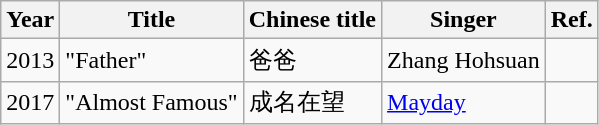<table class="wikitable sortable">
<tr>
<th>Year</th>
<th>Title</th>
<th>Chinese title</th>
<th>Singer</th>
<th class="unsortable">Ref.</th>
</tr>
<tr>
<td>2013</td>
<td>"Father"</td>
<td>爸爸</td>
<td>Zhang Hohsuan</td>
<td></td>
</tr>
<tr>
<td>2017</td>
<td>"Almost Famous"</td>
<td>成名在望</td>
<td><a href='#'>Mayday</a></td>
<td></td>
</tr>
</table>
